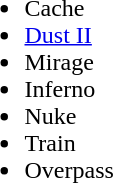<table cellspacing="10">
<tr>
<td valign="top" width="450px"><br><ul><li>Cache</li><li><a href='#'>Dust II</a></li><li>Mirage</li><li>Inferno</li><li>Nuke</li><li>Train</li><li>Overpass</li></ul></td>
</tr>
<tr>
</tr>
</table>
